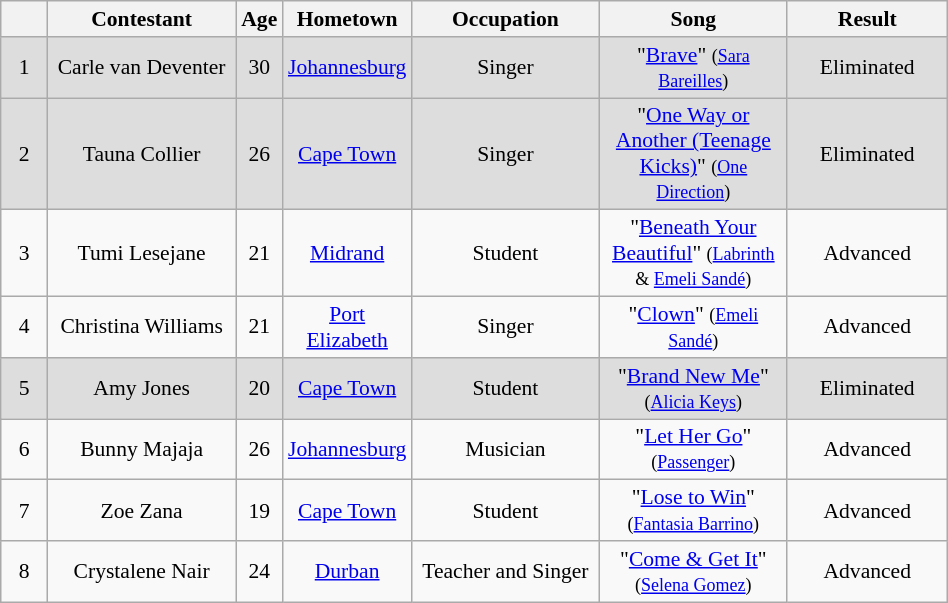<table class="wikitable" style="font-size:90%; width:50%; text-align: center;">
<tr>
<th width="05%"></th>
<th width="20%">Contestant</th>
<th width="05%">Age</th>
<th width="13%">Hometown</th>
<th width="20%">Occupation</th>
<th width="20%">Song</th>
<th width="20%">Result</th>
</tr>
<tr style="background:#ddd;">
<td>1</td>
<td>Carle van Deventer</td>
<td>30</td>
<td><a href='#'>Johannesburg</a></td>
<td>Singer</td>
<td>"<a href='#'>Brave</a>" <small>(<a href='#'>Sara Bareilles</a>)</small></td>
<td>Eliminated</td>
</tr>
<tr style="background:#ddd;">
<td>2</td>
<td>Tauna Collier</td>
<td>26</td>
<td><a href='#'>Cape Town</a></td>
<td>Singer</td>
<td>"<a href='#'>One Way or Another (Teenage Kicks)</a>" <small>(<a href='#'>One Direction</a>)</small></td>
<td>Eliminated</td>
</tr>
<tr>
<td>3</td>
<td>Tumi Lesejane</td>
<td>21</td>
<td><a href='#'>Midrand</a></td>
<td>Student</td>
<td>"<a href='#'>Beneath Your Beautiful</a>" <small>(<a href='#'>Labrinth</a> & <a href='#'>Emeli Sandé</a>)</small></td>
<td>Advanced</td>
</tr>
<tr>
<td>4</td>
<td>Christina Williams</td>
<td>21</td>
<td><a href='#'>Port Elizabeth</a></td>
<td>Singer</td>
<td>"<a href='#'>Clown</a>" <small>(<a href='#'>Emeli Sandé</a>)</small></td>
<td>Advanced</td>
</tr>
<tr style="background:#ddd;">
<td>5</td>
<td>Amy Jones</td>
<td>20</td>
<td><a href='#'>Cape Town</a></td>
<td>Student</td>
<td>"<a href='#'>Brand New Me</a>" <small>(<a href='#'>Alicia Keys</a>)</small></td>
<td>Eliminated</td>
</tr>
<tr>
<td>6</td>
<td>Bunny Majaja</td>
<td>26</td>
<td><a href='#'>Johannesburg</a></td>
<td>Musician</td>
<td>"<a href='#'>Let Her Go</a>" <small>(<a href='#'>Passenger</a>)</small></td>
<td>Advanced</td>
</tr>
<tr>
<td>7</td>
<td>Zoe Zana</td>
<td>19</td>
<td><a href='#'>Cape Town</a></td>
<td>Student</td>
<td>"<a href='#'>Lose to Win</a>" <small>(<a href='#'>Fantasia Barrino</a>)</small></td>
<td>Advanced</td>
</tr>
<tr>
<td>8</td>
<td>Crystalene Nair</td>
<td>24</td>
<td><a href='#'>Durban</a></td>
<td>Teacher and Singer</td>
<td>"<a href='#'>Come & Get It</a>" <small>(<a href='#'>Selena Gomez</a>)</small></td>
<td>Advanced</td>
</tr>
</table>
